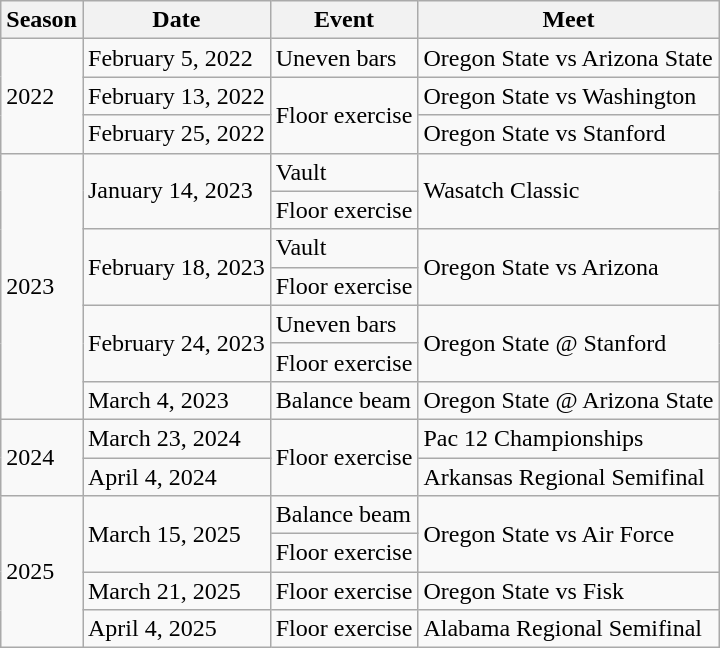<table class="wikitable">
<tr>
<th>Season</th>
<th>Date</th>
<th>Event</th>
<th>Meet</th>
</tr>
<tr>
<td rowspan="3">2022</td>
<td>February 5, 2022</td>
<td>Uneven bars</td>
<td>Oregon State vs Arizona State</td>
</tr>
<tr>
<td>February 13, 2022</td>
<td rowspan="2">Floor exercise</td>
<td>Oregon State vs Washington</td>
</tr>
<tr>
<td>February 25, 2022</td>
<td>Oregon State vs Stanford</td>
</tr>
<tr>
<td rowspan="7">2023</td>
<td rowspan="2">January 14, 2023</td>
<td>Vault</td>
<td rowspan="2">Wasatch Classic</td>
</tr>
<tr>
<td>Floor exercise</td>
</tr>
<tr>
<td rowspan="2">February 18, 2023</td>
<td>Vault</td>
<td rowspan="2">Oregon State vs Arizona</td>
</tr>
<tr>
<td>Floor exercise</td>
</tr>
<tr>
<td rowspan="2">February 24, 2023</td>
<td>Uneven bars</td>
<td rowspan="2">Oregon State @ Stanford</td>
</tr>
<tr>
<td>Floor exercise</td>
</tr>
<tr>
<td>March 4, 2023</td>
<td>Balance beam</td>
<td>Oregon State @ Arizona State</td>
</tr>
<tr>
<td rowspan="2">2024</td>
<td>March 23, 2024</td>
<td rowspan="2">Floor exercise</td>
<td>Pac 12 Championships</td>
</tr>
<tr>
<td>April 4, 2024</td>
<td>Arkansas Regional Semifinal</td>
</tr>
<tr>
<td rowspan="4">2025</td>
<td rowspan="2">March 15, 2025</td>
<td>Balance beam</td>
<td rowspan="2">Oregon State vs Air Force</td>
</tr>
<tr>
<td>Floor exercise</td>
</tr>
<tr>
<td>March 21, 2025</td>
<td>Floor exercise</td>
<td>Oregon State vs Fisk</td>
</tr>
<tr>
<td>April 4, 2025</td>
<td>Floor exercise</td>
<td>Alabama Regional Semifinal</td>
</tr>
</table>
